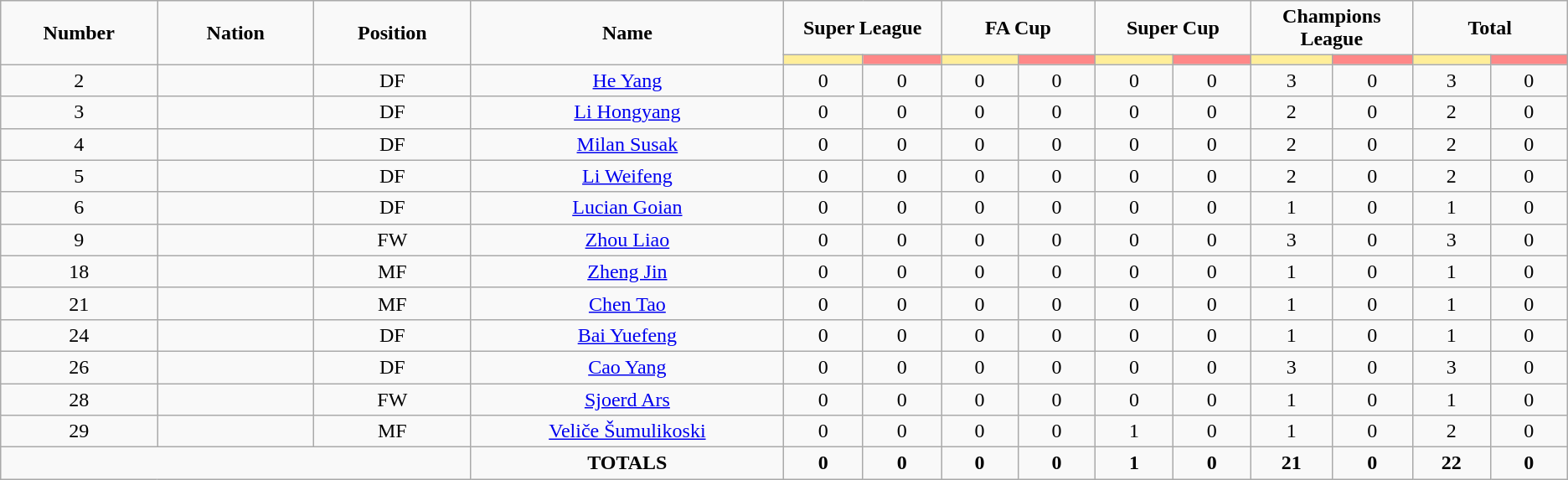<table class="wikitable" style="font-size: 100%; text-align: center;">
<tr>
<td rowspan="2" width="10%" align="center"><strong>Number</strong></td>
<td rowspan="2" width="10%" align="center"><strong>Nation</strong></td>
<td rowspan="2" width="10%" align="center"><strong>Position</strong></td>
<td rowspan="2" width="20%" align="center"><strong>Name</strong></td>
<td colspan="2" align="center"><strong>Super League</strong></td>
<td colspan="2" align="center"><strong>FA Cup</strong></td>
<td colspan="2" align="center"><strong>Super Cup</strong></td>
<td colspan="2" align="center"><strong>Champions League</strong></td>
<td colspan="2" align="center"><strong>Total</strong></td>
</tr>
<tr>
<th width=60 style="background: #FFEE99"></th>
<th width=60 style="background: #FF8888"></th>
<th width=60 style="background: #FFEE99"></th>
<th width=60 style="background: #FF8888"></th>
<th width=60 style="background: #FFEE99"></th>
<th width=60 style="background: #FF8888"></th>
<th width=60 style="background: #FFEE99"></th>
<th width=60 style="background: #FF8888"></th>
<th width=60 style="background: #FFEE99"></th>
<th width=60 style="background: #FF8888"></th>
</tr>
<tr>
<td>2</td>
<td></td>
<td>DF</td>
<td><a href='#'>He Yang</a></td>
<td>0</td>
<td>0</td>
<td>0</td>
<td>0</td>
<td>0</td>
<td>0</td>
<td>3</td>
<td>0</td>
<td>3</td>
<td>0</td>
</tr>
<tr>
<td>3</td>
<td></td>
<td>DF</td>
<td><a href='#'>Li Hongyang</a></td>
<td>0</td>
<td>0</td>
<td>0</td>
<td>0</td>
<td>0</td>
<td>0</td>
<td>2</td>
<td>0</td>
<td>2</td>
<td>0</td>
</tr>
<tr>
<td>4</td>
<td></td>
<td>DF</td>
<td><a href='#'>Milan Susak</a></td>
<td>0</td>
<td>0</td>
<td>0</td>
<td>0</td>
<td>0</td>
<td>0</td>
<td>2</td>
<td>0</td>
<td>2</td>
<td>0</td>
</tr>
<tr>
<td>5</td>
<td></td>
<td>DF</td>
<td><a href='#'>Li Weifeng</a></td>
<td>0</td>
<td>0</td>
<td>0</td>
<td>0</td>
<td>0</td>
<td>0</td>
<td>2</td>
<td>0</td>
<td>2</td>
<td>0</td>
</tr>
<tr>
<td>6</td>
<td></td>
<td>DF</td>
<td><a href='#'>Lucian Goian</a></td>
<td>0</td>
<td>0</td>
<td>0</td>
<td>0</td>
<td>0</td>
<td>0</td>
<td>1</td>
<td>0</td>
<td>1</td>
<td>0</td>
</tr>
<tr>
<td>9</td>
<td></td>
<td>FW</td>
<td><a href='#'>Zhou Liao</a></td>
<td>0</td>
<td>0</td>
<td>0</td>
<td>0</td>
<td>0</td>
<td>0</td>
<td>3</td>
<td>0</td>
<td>3</td>
<td>0</td>
</tr>
<tr>
<td>18</td>
<td></td>
<td>MF</td>
<td><a href='#'>Zheng Jin</a></td>
<td>0</td>
<td>0</td>
<td>0</td>
<td>0</td>
<td>0</td>
<td>0</td>
<td>1</td>
<td>0</td>
<td>1</td>
<td>0</td>
</tr>
<tr>
<td>21</td>
<td></td>
<td>MF</td>
<td><a href='#'>Chen Tao</a></td>
<td>0</td>
<td>0</td>
<td>0</td>
<td>0</td>
<td>0</td>
<td>0</td>
<td>1</td>
<td>0</td>
<td>1</td>
<td>0</td>
</tr>
<tr>
<td>24</td>
<td></td>
<td>DF</td>
<td><a href='#'>Bai Yuefeng</a></td>
<td>0</td>
<td>0</td>
<td>0</td>
<td>0</td>
<td>0</td>
<td>0</td>
<td>1</td>
<td>0</td>
<td>1</td>
<td>0</td>
</tr>
<tr>
<td>26</td>
<td></td>
<td>DF</td>
<td><a href='#'>Cao Yang</a></td>
<td>0</td>
<td>0</td>
<td>0</td>
<td>0</td>
<td>0</td>
<td>0</td>
<td>3</td>
<td>0</td>
<td>3</td>
<td>0</td>
</tr>
<tr>
<td>28</td>
<td></td>
<td>FW</td>
<td><a href='#'>Sjoerd Ars</a></td>
<td>0</td>
<td>0</td>
<td>0</td>
<td>0</td>
<td>0</td>
<td>0</td>
<td>1</td>
<td>0</td>
<td>1</td>
<td>0</td>
</tr>
<tr>
<td>29</td>
<td></td>
<td>MF</td>
<td><a href='#'>Veliče Šumulikoski</a></td>
<td>0</td>
<td>0</td>
<td>0</td>
<td>0</td>
<td>1</td>
<td>0</td>
<td>1</td>
<td>0</td>
<td>2</td>
<td>0</td>
</tr>
<tr>
<td colspan="3"></td>
<td><strong>TOTALS</strong></td>
<td><strong>0</strong></td>
<td><strong>0</strong></td>
<td><strong>0</strong></td>
<td><strong>0</strong></td>
<td><strong>1</strong></td>
<td><strong>0</strong></td>
<td><strong>21</strong></td>
<td><strong>0</strong></td>
<td><strong>22</strong></td>
<td><strong>0</strong></td>
</tr>
</table>
